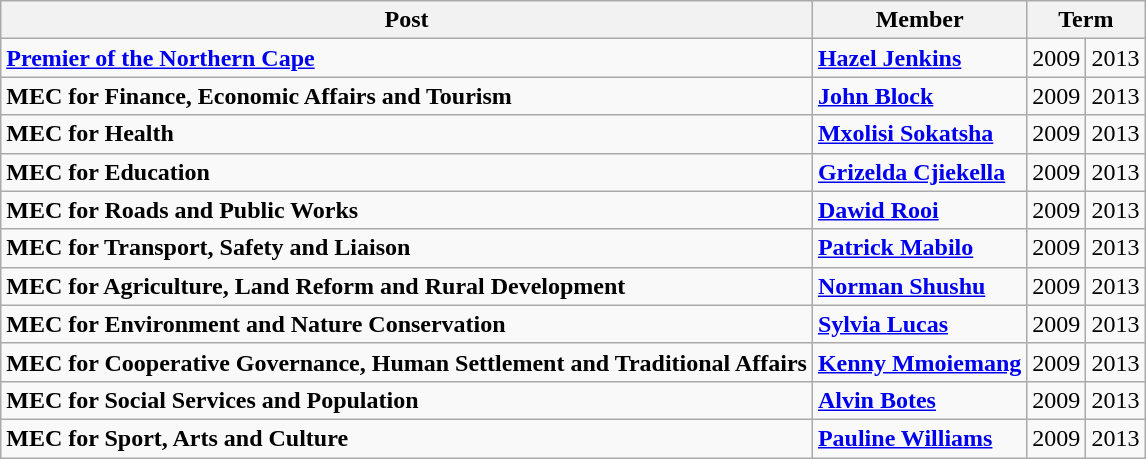<table class="wikitable">
<tr>
<th>Post</th>
<th>Member</th>
<th colspan="2">Term</th>
</tr>
<tr>
<td><strong><a href='#'>Premier of the Northern Cape</a></strong></td>
<td><strong><a href='#'>Hazel Jenkins</a></strong></td>
<td>2009</td>
<td>2013</td>
</tr>
<tr>
<td><strong>MEC for Finance, Economic Affairs and Tourism</strong></td>
<td><a href='#'><strong>John Block</strong></a></td>
<td>2009</td>
<td>2013</td>
</tr>
<tr>
<td><strong>MEC for Health</strong></td>
<td><a href='#'><strong>Mxolisi Sokatsha</strong></a></td>
<td>2009</td>
<td>2013</td>
</tr>
<tr>
<td><strong>MEC for Education</strong></td>
<td><strong><a href='#'>Grizelda Cjiekella</a></strong></td>
<td>2009</td>
<td>2013</td>
</tr>
<tr>
<td><strong>MEC for Roads and Public Works</strong></td>
<td><strong><a href='#'>Dawid Rooi</a></strong></td>
<td>2009</td>
<td>2013</td>
</tr>
<tr>
<td><strong>MEC for Transport, Safety and Liaison</strong></td>
<td><strong><a href='#'>Patrick Mabilo</a></strong></td>
<td>2009</td>
<td>2013</td>
</tr>
<tr>
<td><strong>MEC for Agriculture, Land Reform and Rural Development</strong></td>
<td><strong><a href='#'>Norman Shushu</a></strong></td>
<td>2009</td>
<td>2013</td>
</tr>
<tr>
<td><strong>MEC for Environment and Nature Conservation</strong></td>
<td><strong><a href='#'>Sylvia Lucas</a></strong></td>
<td>2009</td>
<td>2013</td>
</tr>
<tr>
<td><strong>MEC for Cooperative Governance, Human Settlement and Traditional Affairs</strong></td>
<td><strong><a href='#'>Kenny Mmoiemang</a></strong></td>
<td>2009</td>
<td>2013</td>
</tr>
<tr>
<td><strong>MEC for Social Services and Population</strong></td>
<td><strong><a href='#'>Alvin Botes</a></strong></td>
<td>2009</td>
<td>2013</td>
</tr>
<tr>
<td><strong>MEC for Sport, Arts and Culture</strong></td>
<td><strong><a href='#'>Pauline Williams</a></strong></td>
<td>2009</td>
<td>2013</td>
</tr>
</table>
